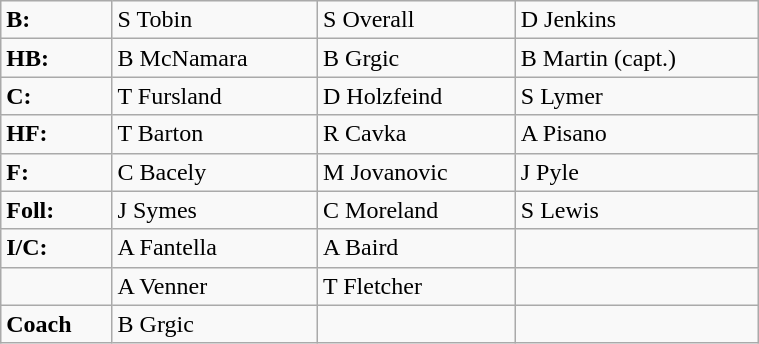<table class="wikitable" style="width:40%; font-size:100%">
<tr>
<td><strong>B:</strong></td>
<td>S Tobin</td>
<td>S Overall</td>
<td>D Jenkins</td>
</tr>
<tr>
<td><strong>HB:</strong></td>
<td>B McNamara</td>
<td>B Grgic</td>
<td>B Martin (capt.)</td>
</tr>
<tr>
<td><strong>C:</strong></td>
<td>T Fursland</td>
<td>D Holzfeind</td>
<td>S Lymer</td>
</tr>
<tr>
<td><strong>HF:</strong></td>
<td>T Barton</td>
<td>R Cavka</td>
<td>A Pisano</td>
</tr>
<tr>
<td><strong>F:</strong></td>
<td>C Bacely</td>
<td>M Jovanovic</td>
<td>J Pyle</td>
</tr>
<tr>
<td><strong>Foll:</strong></td>
<td>J Symes</td>
<td>C Moreland</td>
<td>S Lewis</td>
</tr>
<tr>
<td><strong>I/C:</strong></td>
<td>A Fantella</td>
<td>A Baird</td>
<td></td>
</tr>
<tr>
<td></td>
<td>A Venner</td>
<td>T Fletcher</td>
<td></td>
</tr>
<tr>
<td><strong>Coach</strong></td>
<td>B Grgic</td>
<td></td>
<td></td>
</tr>
</table>
